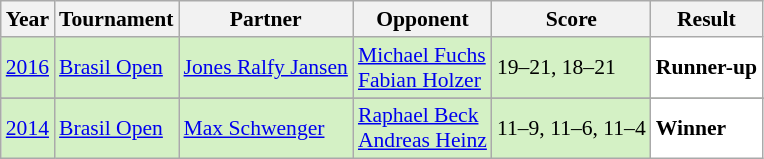<table class="sortable wikitable" style="font-size: 90%;">
<tr>
<th>Year</th>
<th>Tournament</th>
<th>Partner</th>
<th>Opponent</th>
<th>Score</th>
<th>Result</th>
</tr>
<tr style="background:#D4F1C5">
<td align="center"><a href='#'>2016</a></td>
<td align="left"><a href='#'>Brasil Open</a></td>
<td align="left"> <a href='#'>Jones Ralfy Jansen</a></td>
<td align="left"> <a href='#'>Michael Fuchs</a> <br>  <a href='#'>Fabian Holzer</a></td>
<td align="left">19–21, 18–21</td>
<td style="text-align:left; background:white"> <strong>Runner-up</strong></td>
</tr>
<tr>
</tr>
<tr style="background:#D4F1C5">
<td align="center"><a href='#'>2014</a></td>
<td align="left"><a href='#'>Brasil Open</a></td>
<td align="left"> <a href='#'>Max Schwenger</a></td>
<td align="left"> <a href='#'>Raphael Beck</a> <br>  <a href='#'>Andreas Heinz</a></td>
<td align="left">11–9, 11–6, 11–4</td>
<td style="text-align:left; background:white"> <strong>Winner</strong></td>
</tr>
</table>
